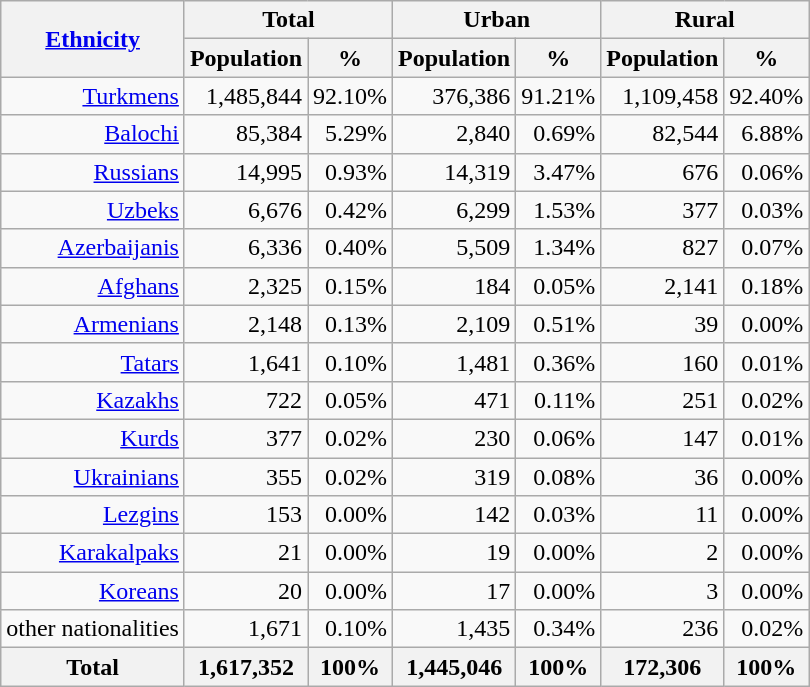<table class="wikitable sortable" style="text-align:right">
<tr>
<th rowspan="2"><a href='#'>Ethnicity</a></th>
<th colspan="2">Total</th>
<th colspan="2">Urban</th>
<th colspan="2">Rural</th>
</tr>
<tr>
<th>Population</th>
<th>%</th>
<th>Population</th>
<th>%</th>
<th>Population</th>
<th>%</th>
</tr>
<tr>
<td><a href='#'>Turkmens</a></td>
<td>1,485,844</td>
<td>92.10%</td>
<td>376,386</td>
<td>91.21%</td>
<td>1,109,458</td>
<td>92.40%</td>
</tr>
<tr>
<td><a href='#'>Balochi</a></td>
<td>85,384</td>
<td>5.29%</td>
<td>2,840</td>
<td>0.69%</td>
<td>82,544</td>
<td>6.88%</td>
</tr>
<tr>
<td><a href='#'>Russians</a></td>
<td>14,995</td>
<td>0.93%</td>
<td>14,319</td>
<td>3.47%</td>
<td>676</td>
<td>0.06%</td>
</tr>
<tr>
<td><a href='#'>Uzbeks</a></td>
<td>6,676</td>
<td>0.42%</td>
<td>6,299</td>
<td>1.53%</td>
<td>377</td>
<td>0.03%</td>
</tr>
<tr>
<td><a href='#'>Azerbaijanis</a></td>
<td>6,336</td>
<td>0.40%</td>
<td>5,509</td>
<td>1.34%</td>
<td>827</td>
<td>0.07%</td>
</tr>
<tr>
<td><a href='#'>Afghans</a></td>
<td>2,325</td>
<td>0.15%</td>
<td>184</td>
<td>0.05%</td>
<td>2,141</td>
<td>0.18%</td>
</tr>
<tr>
<td><a href='#'>Armenians</a></td>
<td>2,148</td>
<td>0.13%</td>
<td>2,109</td>
<td>0.51%</td>
<td>39</td>
<td>0.00%</td>
</tr>
<tr>
<td><a href='#'>Tatars</a></td>
<td>1,641</td>
<td>0.10%</td>
<td>1,481</td>
<td>0.36%</td>
<td>160</td>
<td>0.01%</td>
</tr>
<tr>
<td><a href='#'>Kazakhs</a></td>
<td>722</td>
<td>0.05%</td>
<td>471</td>
<td>0.11%</td>
<td>251</td>
<td>0.02%</td>
</tr>
<tr>
<td><a href='#'>Kurds</a></td>
<td>377</td>
<td>0.02%</td>
<td>230</td>
<td>0.06%</td>
<td>147</td>
<td>0.01%</td>
</tr>
<tr>
<td><a href='#'>Ukrainians</a></td>
<td>355</td>
<td>0.02%</td>
<td>319</td>
<td>0.08%</td>
<td>36</td>
<td>0.00%</td>
</tr>
<tr>
<td><a href='#'>Lezgins</a></td>
<td>153</td>
<td>0.00%</td>
<td>142</td>
<td>0.03%</td>
<td>11</td>
<td>0.00%</td>
</tr>
<tr>
<td><a href='#'>Karakalpaks</a></td>
<td>21</td>
<td>0.00%</td>
<td>19</td>
<td>0.00%</td>
<td>2</td>
<td>0.00%</td>
</tr>
<tr>
<td><a href='#'>Koreans</a></td>
<td>20</td>
<td>0.00%</td>
<td>17</td>
<td>0.00%</td>
<td>3</td>
<td>0.00%</td>
</tr>
<tr>
<td>other nationalities</td>
<td>1,671</td>
<td>0.10%</td>
<td>1,435</td>
<td>0.34%</td>
<td>236</td>
<td>0.02%</td>
</tr>
<tr class="sortbottom">
<th><strong>Total</strong></th>
<th><strong>1,617,352</strong></th>
<th><strong>100%</strong></th>
<th><strong>1,445,046</strong></th>
<th><strong>100%</strong></th>
<th><strong>172,306</strong></th>
<th><strong>100%</strong></th>
</tr>
</table>
